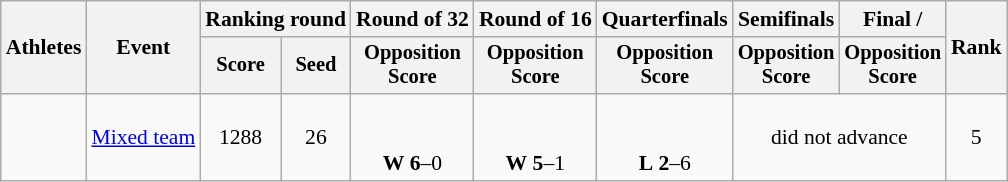<table class="wikitable" style="font-size:90%;">
<tr>
<th rowspan="2">Athletes</th>
<th rowspan="2">Event</th>
<th colspan="2">Ranking round</th>
<th>Round of 32</th>
<th>Round of 16</th>
<th>Quarterfinals</th>
<th>Semifinals</th>
<th>Final / </th>
<th rowspan=2>Rank</th>
</tr>
<tr style="font-size:95%">
<th>Score</th>
<th>Seed</th>
<th>Opposition<br>Score</th>
<th>Opposition<br>Score</th>
<th>Opposition<br>Score</th>
<th>Opposition<br>Score</th>
<th>Opposition<br>Score</th>
</tr>
<tr align=center>
<td align=left><br></td>
<td><a href='#'>Mixed team</a></td>
<td>1288</td>
<td>26</td>
<td><br><br><strong>W</strong> <strong>6</strong>–0</td>
<td><br><br><strong>W</strong> <strong>5</strong>–1</td>
<td><br><br><strong>L</strong> <strong>2</strong>–6</td>
<td colspan=2>did not advance</td>
<td>5</td>
</tr>
</table>
